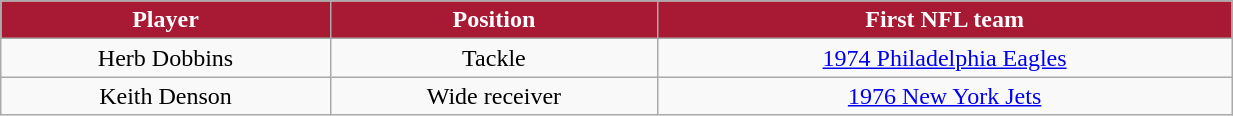<table class="wikitable" width="65%">
<tr>
<th style="background:#A81933;color:#FFFFFF;">Player</th>
<th style="background:#A81933;color:#FFFFFF;">Position</th>
<th style="background:#A81933;color:#FFFFFF;">First NFL team</th>
</tr>
<tr align="center" bgcolor="">
<td>Herb Dobbins</td>
<td>Tackle</td>
<td><a href='#'>1974 Philadelphia Eagles</a></td>
</tr>
<tr align="center" bgcolor="">
<td>Keith Denson</td>
<td>Wide receiver</td>
<td><a href='#'>1976 New York Jets</a></td>
</tr>
</table>
